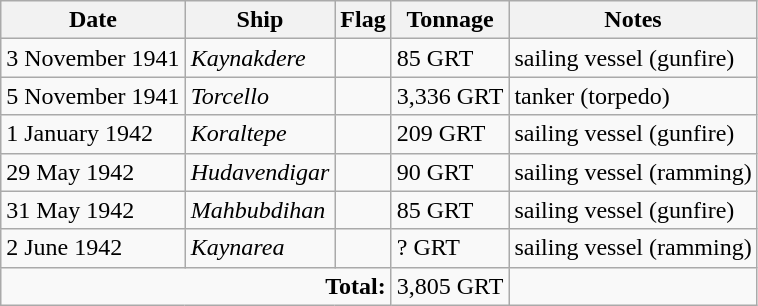<table class="wikitable">
<tr>
<th>Date</th>
<th>Ship</th>
<th>Flag</th>
<th>Tonnage</th>
<th>Notes</th>
</tr>
<tr>
<td>3 November 1941</td>
<td><em>Kaynakdere </em></td>
<td></td>
<td>85 GRT</td>
<td>sailing vessel (gunfire)</td>
</tr>
<tr>
<td>5 November 1941</td>
<td><em>Torcello</em></td>
<td></td>
<td>3,336 GRT</td>
<td>tanker (torpedo)</td>
</tr>
<tr>
<td>1 January 1942</td>
<td><em>Koraltepe </em></td>
<td></td>
<td>209 GRT</td>
<td>sailing vessel (gunfire)</td>
</tr>
<tr>
<td>29 May 1942</td>
<td><em>Hudavendigar </em></td>
<td></td>
<td>90 GRT</td>
<td>sailing vessel (ramming)</td>
</tr>
<tr>
<td>31 May 1942</td>
<td><em>Mahbubdihan </em></td>
<td></td>
<td>85 GRT</td>
<td>sailing vessel (gunfire)</td>
</tr>
<tr>
<td>2 June 1942</td>
<td><em>Kaynarea </em></td>
<td></td>
<td>? GRT</td>
<td>sailing vessel (ramming)</td>
</tr>
<tr>
<td colspan="3" style="text-align:right;"><strong>Total:</strong></td>
<td>3,805 GRT</td>
<td></td>
</tr>
</table>
